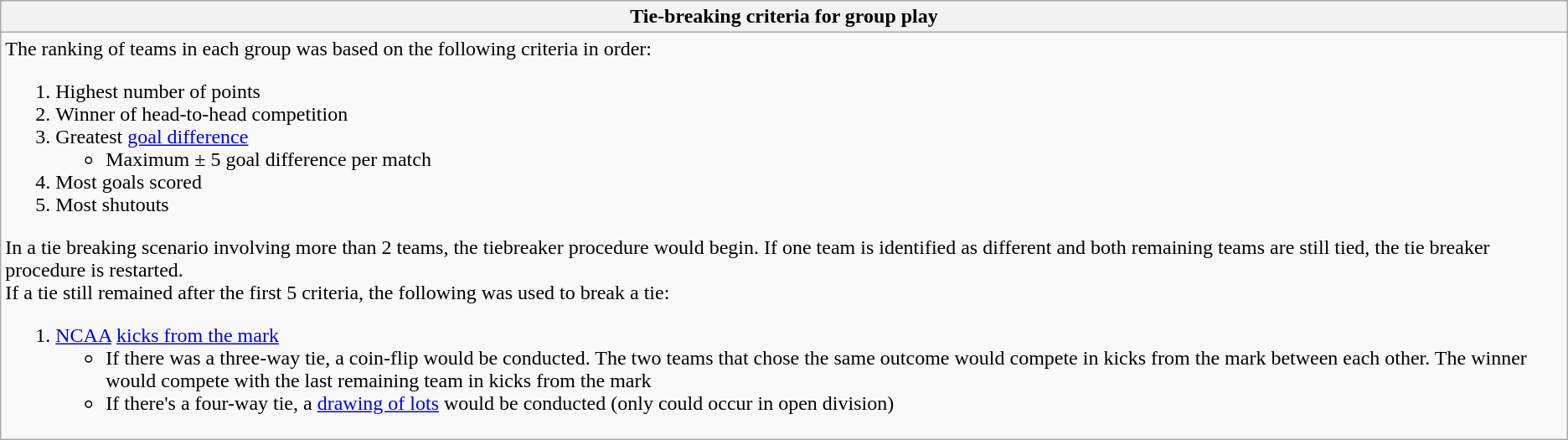<table class="wikitable mw-collapsible mw-collapsed">
<tr>
<th>Tie-breaking criteria for group play</th>
</tr>
<tr>
<td>The ranking of teams in each group was based on the following criteria in order:<br><ol><li>Highest number of points</li><li>Winner of head-to-head competition</li><li>Greatest <a href='#'>goal difference</a><ul><li>Maximum ± 5 goal difference per match</li></ul></li><li>Most goals scored</li><li>Most shutouts</li></ol>In a tie breaking scenario involving more than 2 teams, the tiebreaker procedure would begin. If one team is identified as different and both remaining teams are still tied, the tie breaker procedure is restarted.<br>If a tie still remained after the first 5 criteria, the following was used to break a tie:<ol><li><a href='#'>NCAA</a> <a href='#'>kicks from the mark</a><ul><li>If there was a three-way tie, a coin-flip would be conducted. The two teams that chose the same outcome would compete in kicks from the mark between each other. The winner would compete with the last remaining team in kicks from the mark</li><li>If there's a four-way tie, a <a href='#'>drawing of lots</a> would be conducted (only could occur in open division)</li></ul></li></ol></td>
</tr>
</table>
